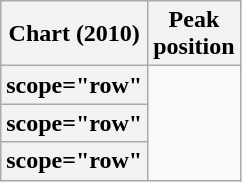<table class="wikitable sortable plainrowheaders" style="text-align:center;">
<tr>
<th scope="col">Chart (2010)</th>
<th scope="col">Peak<br>position</th>
</tr>
<tr>
<th>scope="row" </th>
</tr>
<tr>
<th>scope="row" </th>
</tr>
<tr>
<th>scope="row" </th>
</tr>
</table>
